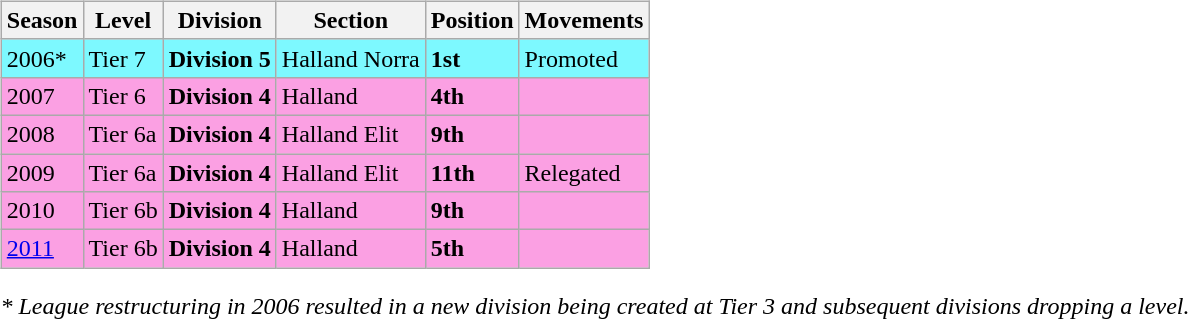<table>
<tr>
<td valign="top" width=0%><br><table class="wikitable">
<tr style="background:#f0f6fa;">
<th><strong>Season</strong></th>
<th><strong>Level</strong></th>
<th><strong>Division</strong></th>
<th><strong>Section</strong></th>
<th><strong>Position</strong></th>
<th><strong>Movements</strong></th>
</tr>
<tr>
<td style="background:#7DF9FF;">2006*</td>
<td style="background:#7DF9FF;">Tier 7</td>
<td style="background:#7DF9FF;"><strong>Division 5</strong></td>
<td style="background:#7DF9FF;">Halland Norra</td>
<td style="background:#7DF9FF;"><strong>1st</strong></td>
<td style="background:#7DF9FF;">Promoted</td>
</tr>
<tr>
<td style="background:#FBA0E3;">2007</td>
<td style="background:#FBA0E3;">Tier 6</td>
<td style="background:#FBA0E3;"><strong>Division 4</strong></td>
<td style="background:#FBA0E3;">Halland</td>
<td style="background:#FBA0E3;"><strong>4th</strong></td>
<td style="background:#FBA0E3;"></td>
</tr>
<tr>
<td style="background:#FBA0E3;">2008</td>
<td style="background:#FBA0E3;">Tier 6a</td>
<td style="background:#FBA0E3;"><strong>Division 4</strong></td>
<td style="background:#FBA0E3;">Halland Elit</td>
<td style="background:#FBA0E3;"><strong>9th</strong></td>
<td style="background:#FBA0E3;"></td>
</tr>
<tr>
<td style="background:#FBA0E3;">2009</td>
<td style="background:#FBA0E3;">Tier 6a</td>
<td style="background:#FBA0E3;"><strong>Division 4</strong></td>
<td style="background:#FBA0E3;">Halland Elit</td>
<td style="background:#FBA0E3;"><strong>11th</strong></td>
<td style="background:#FBA0E3;">Relegated</td>
</tr>
<tr>
<td style="background:#FBA0E3;">2010</td>
<td style="background:#FBA0E3;">Tier 6b</td>
<td style="background:#FBA0E3;"><strong>Division 4</strong></td>
<td style="background:#FBA0E3;">Halland</td>
<td style="background:#FBA0E3;"><strong>9th</strong></td>
<td style="background:#FBA0E3;"></td>
</tr>
<tr>
<td style="background:#FBA0E3;"><a href='#'>2011</a></td>
<td style="background:#FBA0E3;">Tier 6b</td>
<td style="background:#FBA0E3;"><strong>Division 4</strong></td>
<td style="background:#FBA0E3;">Halland</td>
<td style="background:#FBA0E3;"><strong>5th</strong></td>
<td style="background:#FBA0E3;"></td>
</tr>
</table>
<em>* League restructuring in 2006 resulted in a new division being created at Tier 3 and subsequent divisions dropping a level.</em>


</td>
</tr>
</table>
